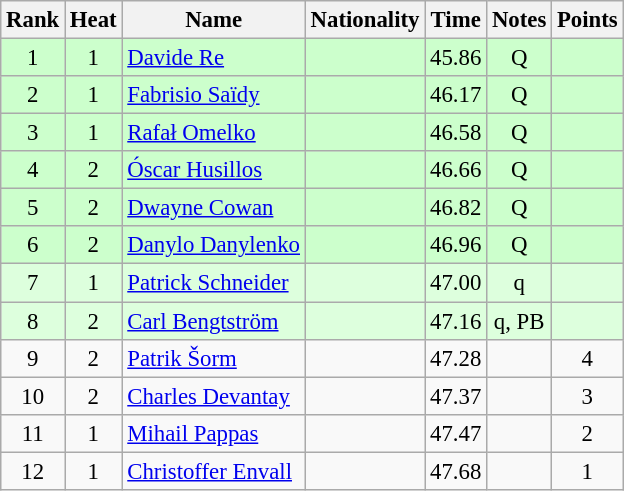<table class="wikitable sortable" style="text-align:center; font-size:95%">
<tr>
<th>Rank</th>
<th>Heat</th>
<th>Name</th>
<th>Nationality</th>
<th>Time</th>
<th>Notes</th>
<th>Points</th>
</tr>
<tr bgcolor=ccffcc>
<td>1</td>
<td>1</td>
<td align=left><a href='#'>Davide Re</a></td>
<td align=left></td>
<td>45.86</td>
<td>Q</td>
<td></td>
</tr>
<tr bgcolor=ccffcc>
<td>2</td>
<td>1</td>
<td align=left><a href='#'>Fabrisio Saïdy</a></td>
<td align=left></td>
<td>46.17</td>
<td>Q</td>
<td></td>
</tr>
<tr bgcolor=ccffcc>
<td>3</td>
<td>1</td>
<td align=left><a href='#'>Rafał Omelko</a></td>
<td align=left></td>
<td>46.58</td>
<td>Q</td>
<td></td>
</tr>
<tr bgcolor=ccffcc>
<td>4</td>
<td>2</td>
<td align=left><a href='#'>Óscar Husillos</a></td>
<td align=left></td>
<td>46.66</td>
<td>Q</td>
<td></td>
</tr>
<tr bgcolor=ccffcc>
<td>5</td>
<td>2</td>
<td align=left><a href='#'>Dwayne Cowan</a></td>
<td align=left></td>
<td>46.82</td>
<td>Q</td>
<td></td>
</tr>
<tr bgcolor=ccffcc>
<td>6</td>
<td>2</td>
<td align=left><a href='#'>Danylo Danylenko</a></td>
<td align=left></td>
<td>46.96</td>
<td>Q</td>
<td></td>
</tr>
<tr bgcolor=ddffdd>
<td>7</td>
<td>1</td>
<td align=left><a href='#'>Patrick Schneider</a></td>
<td align=left></td>
<td>47.00</td>
<td>q</td>
<td></td>
</tr>
<tr bgcolor=ddffdd>
<td>8</td>
<td>2</td>
<td align=left><a href='#'>Carl Bengtström</a></td>
<td align=left></td>
<td>47.16</td>
<td>q, PB</td>
<td></td>
</tr>
<tr>
<td>9</td>
<td>2</td>
<td align=left><a href='#'>Patrik Šorm</a></td>
<td align=left></td>
<td>47.28</td>
<td></td>
<td>4</td>
</tr>
<tr>
<td>10</td>
<td>2</td>
<td align=left><a href='#'>Charles Devantay</a></td>
<td align=left></td>
<td>47.37</td>
<td></td>
<td>3</td>
</tr>
<tr>
<td>11</td>
<td>1</td>
<td align=left><a href='#'>Mihail Pappas</a></td>
<td align=left></td>
<td>47.47</td>
<td></td>
<td>2</td>
</tr>
<tr>
<td>12</td>
<td>1</td>
<td align=left><a href='#'>Christoffer Envall</a></td>
<td align=left></td>
<td>47.68</td>
<td></td>
<td>1</td>
</tr>
</table>
